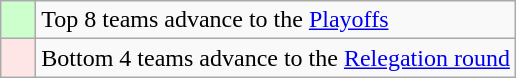<table class="wikitable">
<tr>
<td style="background: #ccffcc;">    </td>
<td>Top 8 teams advance to the <a href='#'>Playoffs</a></td>
</tr>
<tr>
<td style="background: #FFE6E6;">    </td>
<td>Bottom 4 teams advance to the <a href='#'>Relegation round</a></td>
</tr>
</table>
